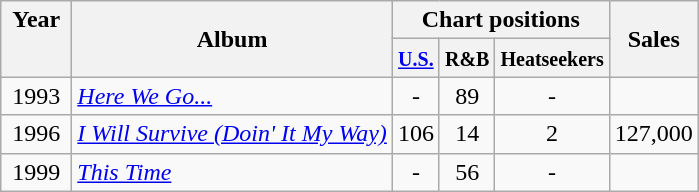<table class="wikitable">
<tr>
<th style="vertical-align:top; text-align:center; width:40px;" rowspan="2">Year</th>
<th rowspan="2">Album</th>
<th colspan="3">Chart positions</th>
<th rowspan="2">Sales</th>
</tr>
<tr>
<th width:40px;"><small><a href='#'>U.S.</a></small></th>
<th width:40px;"><small>R&B</small></th>
<th width:40px;"><small>Heatseekers</small></th>
</tr>
<tr>
<td style="text-align:center;">1993</td>
<td style="text-align:left; vertical-align:top;"><em><a href='#'>Here We Go...</a></em></td>
<td style="text-align:center; vertical-align:top;">-</td>
<td style="text-align:center; vertical-align:top;">89</td>
<td style="text-align:center; vertical-align:top;">-</td>
<td style="text-align:left; vertical-align:top;" colspan="3"></td>
</tr>
<tr>
<td style="text-align:center;">1996</td>
<td style="text-align:left; vertical-align:top;"><em><a href='#'>I Will Survive (Doin' It My Way)</a></em></td>
<td style="text-align:center; vertical-align:top;">106</td>
<td style="text-align:center; vertical-align:top;">14</td>
<td style="text-align:center; vertical-align:top;">2</td>
<td style="text-align:left; vertical-align:top;" colspan="3">127,000</td>
</tr>
<tr>
<td style="text-align:center;">1999</td>
<td style="text-align:left; vertical-align:top;"><em><a href='#'>This Time</a></em></td>
<td style="text-align:center; vertical-align:top;">-</td>
<td style="text-align:center; vertical-align:top;">56</td>
<td style="text-align:center; vertical-align:top;">-</td>
<td style="text-align:left; vertical-align:top;" colspan="3"></td>
</tr>
</table>
